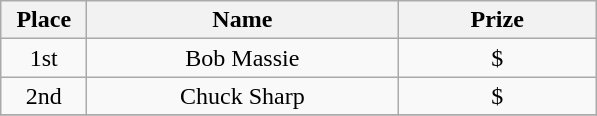<table class="wikitable">
<tr>
<th width="50">Place</th>
<th width="200">Name</th>
<th width="125">Prize</th>
</tr>
<tr>
<td align = "center">1st</td>
<td align = "center">Bob Massie</td>
<td align = "center">$</td>
</tr>
<tr>
<td align = "center">2nd</td>
<td align = "center">Chuck Sharp</td>
<td align = "center">$</td>
</tr>
<tr>
</tr>
</table>
